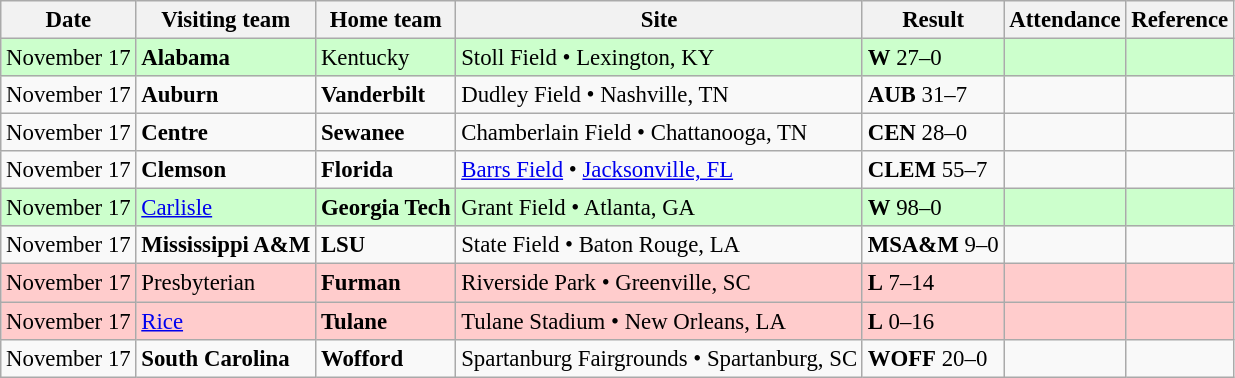<table class="wikitable" style="font-size:95%;">
<tr>
<th>Date</th>
<th>Visiting team</th>
<th>Home team</th>
<th>Site</th>
<th>Result</th>
<th>Attendance</th>
<th class="unsortable">Reference</th>
</tr>
<tr bgcolor=ccffcc>
<td>November 17</td>
<td><strong>Alabama</strong></td>
<td>Kentucky</td>
<td>Stoll Field • Lexington, KY</td>
<td><strong>W</strong> 27–0</td>
<td></td>
<td></td>
</tr>
<tr bgcolor=>
<td>November 17</td>
<td><strong>Auburn</strong></td>
<td><strong>Vanderbilt</strong></td>
<td>Dudley Field • Nashville, TN</td>
<td><strong>AUB</strong> 31–7</td>
<td></td>
<td></td>
</tr>
<tr bgcolor=>
<td>November 17</td>
<td><strong>Centre</strong></td>
<td><strong>Sewanee</strong></td>
<td>Chamberlain Field • Chattanooga, TN</td>
<td><strong>CEN</strong> 28–0</td>
<td></td>
<td></td>
</tr>
<tr bgcolor=>
<td>November 17</td>
<td><strong>Clemson</strong></td>
<td><strong>Florida</strong></td>
<td><a href='#'>Barrs Field</a> • <a href='#'>Jacksonville, FL</a></td>
<td><strong>CLEM</strong> 55–7</td>
<td></td>
<td></td>
</tr>
<tr bgcolor=ccffcc>
<td>November 17</td>
<td><a href='#'>Carlisle</a></td>
<td><strong>Georgia Tech</strong></td>
<td>Grant Field • Atlanta, GA</td>
<td><strong>W</strong> 98–0</td>
<td></td>
<td></td>
</tr>
<tr bgcolor=>
<td>November 17</td>
<td><strong>Mississippi A&M</strong></td>
<td><strong>LSU</strong></td>
<td>State Field • Baton Rouge, LA</td>
<td><strong>MSA&M</strong> 9–0</td>
<td></td>
<td></td>
</tr>
<tr bgcolor=ffcccc>
<td>November 17</td>
<td>Presbyterian</td>
<td><strong>Furman</strong></td>
<td>Riverside Park • Greenville, SC</td>
<td><strong>L</strong> 7–14</td>
<td></td>
<td></td>
</tr>
<tr bgcolor=ffcccc>
<td>November 17</td>
<td><a href='#'>Rice</a></td>
<td><strong>Tulane</strong></td>
<td>Tulane Stadium • New Orleans, LA</td>
<td><strong>L</strong> 0–16</td>
<td></td>
<td></td>
</tr>
<tr bgcolor=>
<td>November 17</td>
<td><strong>South Carolina</strong></td>
<td><strong>Wofford</strong></td>
<td>Spartanburg Fairgrounds • Spartanburg, SC</td>
<td><strong>WOFF</strong> 20–0</td>
<td></td>
<td></td>
</tr>
</table>
